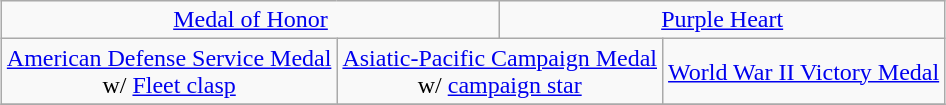<table class="wikitable" style="margin:1em auto; text-align:center;">
<tr>
<td colspan="3"><a href='#'>Medal of Honor</a></td>
<td colspan="3"><a href='#'>Purple Heart</a></td>
</tr>
<tr>
<td colspan="2"><a href='#'>American Defense Service Medal</a><br>w/ <a href='#'>Fleet clasp</a></td>
<td colspan="2"><a href='#'>Asiatic-Pacific Campaign Medal</a><br>w/ <a href='#'>campaign star</a></td>
<td colspan="2"><a href='#'>World War II Victory Medal</a></td>
</tr>
<tr>
</tr>
</table>
